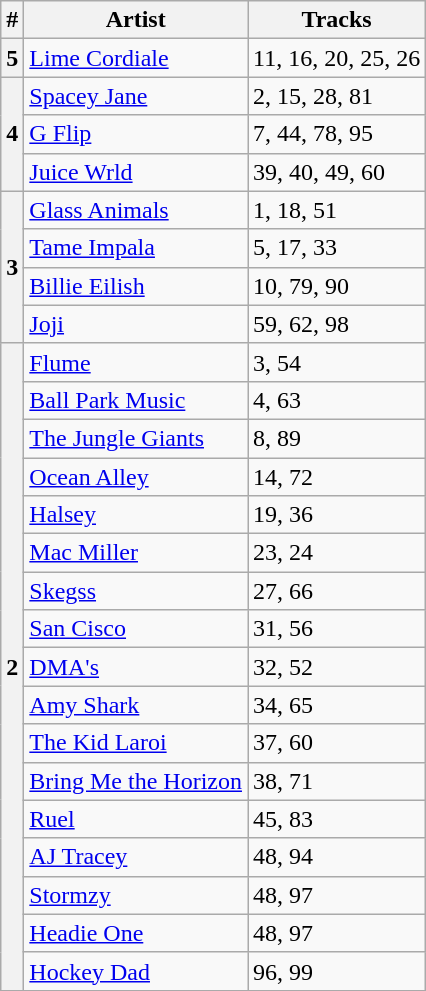<table class="wikitable sortable">
<tr>
<th>#</th>
<th>Artist</th>
<th>Tracks</th>
</tr>
<tr>
<th>5</th>
<td><a href='#'>Lime Cordiale</a></td>
<td>11, 16, 20, 25, 26</td>
</tr>
<tr>
<th rowspan="3">4</th>
<td><a href='#'>Spacey Jane</a></td>
<td>2, 15, 28, 81</td>
</tr>
<tr>
<td><a href='#'>G Flip</a></td>
<td>7, 44, 78, 95</td>
</tr>
<tr>
<td><a href='#'>Juice Wrld</a></td>
<td>39, 40, 49, 60</td>
</tr>
<tr>
<th rowspan="4">3</th>
<td><a href='#'>Glass Animals</a></td>
<td>1, 18, 51</td>
</tr>
<tr>
<td><a href='#'>Tame Impala</a></td>
<td>5, 17, 33</td>
</tr>
<tr>
<td><a href='#'>Billie Eilish</a></td>
<td>10, 79, 90</td>
</tr>
<tr>
<td><a href='#'>Joji</a></td>
<td>59, 62, 98</td>
</tr>
<tr>
<th rowspan="17">2</th>
<td><a href='#'>Flume</a></td>
<td>3, 54</td>
</tr>
<tr>
<td><a href='#'>Ball Park Music</a></td>
<td>4, 63</td>
</tr>
<tr>
<td><a href='#'>The Jungle Giants</a></td>
<td>8, 89</td>
</tr>
<tr>
<td><a href='#'>Ocean Alley</a></td>
<td>14, 72</td>
</tr>
<tr>
<td><a href='#'>Halsey</a></td>
<td>19, 36</td>
</tr>
<tr>
<td><a href='#'>Mac Miller</a></td>
<td>23, 24</td>
</tr>
<tr>
<td><a href='#'>Skegss</a></td>
<td>27, 66</td>
</tr>
<tr>
<td><a href='#'>San Cisco</a></td>
<td>31, 56</td>
</tr>
<tr>
<td><a href='#'>DMA's</a></td>
<td>32, 52</td>
</tr>
<tr>
<td><a href='#'>Amy Shark</a></td>
<td>34, 65</td>
</tr>
<tr>
<td><a href='#'>The Kid Laroi</a></td>
<td>37, 60</td>
</tr>
<tr>
<td><a href='#'>Bring Me the Horizon</a></td>
<td>38, 71</td>
</tr>
<tr>
<td><a href='#'>Ruel</a></td>
<td>45, 83</td>
</tr>
<tr>
<td><a href='#'>AJ Tracey</a></td>
<td>48, 94</td>
</tr>
<tr>
<td><a href='#'>Stormzy</a></td>
<td>48, 97</td>
</tr>
<tr>
<td><a href='#'>Headie One</a></td>
<td>48, 97</td>
</tr>
<tr>
<td><a href='#'>Hockey Dad</a></td>
<td>96, 99</td>
</tr>
</table>
